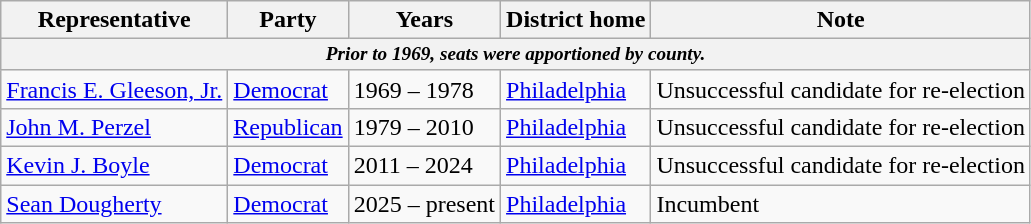<table class=wikitable>
<tr valign=bottom>
<th>Representative</th>
<th>Party</th>
<th>Years</th>
<th>District home</th>
<th>Note</th>
</tr>
<tr>
<th colspan=5 style="font-size: 80%;"><em>Prior to 1969, seats were apportioned by county.</em></th>
</tr>
<tr>
<td><a href='#'>Francis E. Gleeson, Jr.</a></td>
<td><a href='#'>Democrat</a></td>
<td>1969 – 1978</td>
<td><a href='#'>Philadelphia</a></td>
<td>Unsuccessful candidate for re-election</td>
</tr>
<tr>
<td><a href='#'>John M. Perzel</a></td>
<td><a href='#'>Republican</a></td>
<td>1979 – 2010</td>
<td><a href='#'>Philadelphia</a></td>
<td>Unsuccessful candidate for re-election</td>
</tr>
<tr>
<td><a href='#'>Kevin J. Boyle</a></td>
<td><a href='#'>Democrat</a></td>
<td>2011 – 2024</td>
<td><a href='#'>Philadelphia</a></td>
<td>Unsuccessful candidate for re-election</td>
</tr>
<tr>
<td><a href='#'>Sean Dougherty</a></td>
<td><a href='#'>Democrat</a></td>
<td>2025 – present</td>
<td><a href='#'>Philadelphia</a></td>
<td>Incumbent</td>
</tr>
</table>
